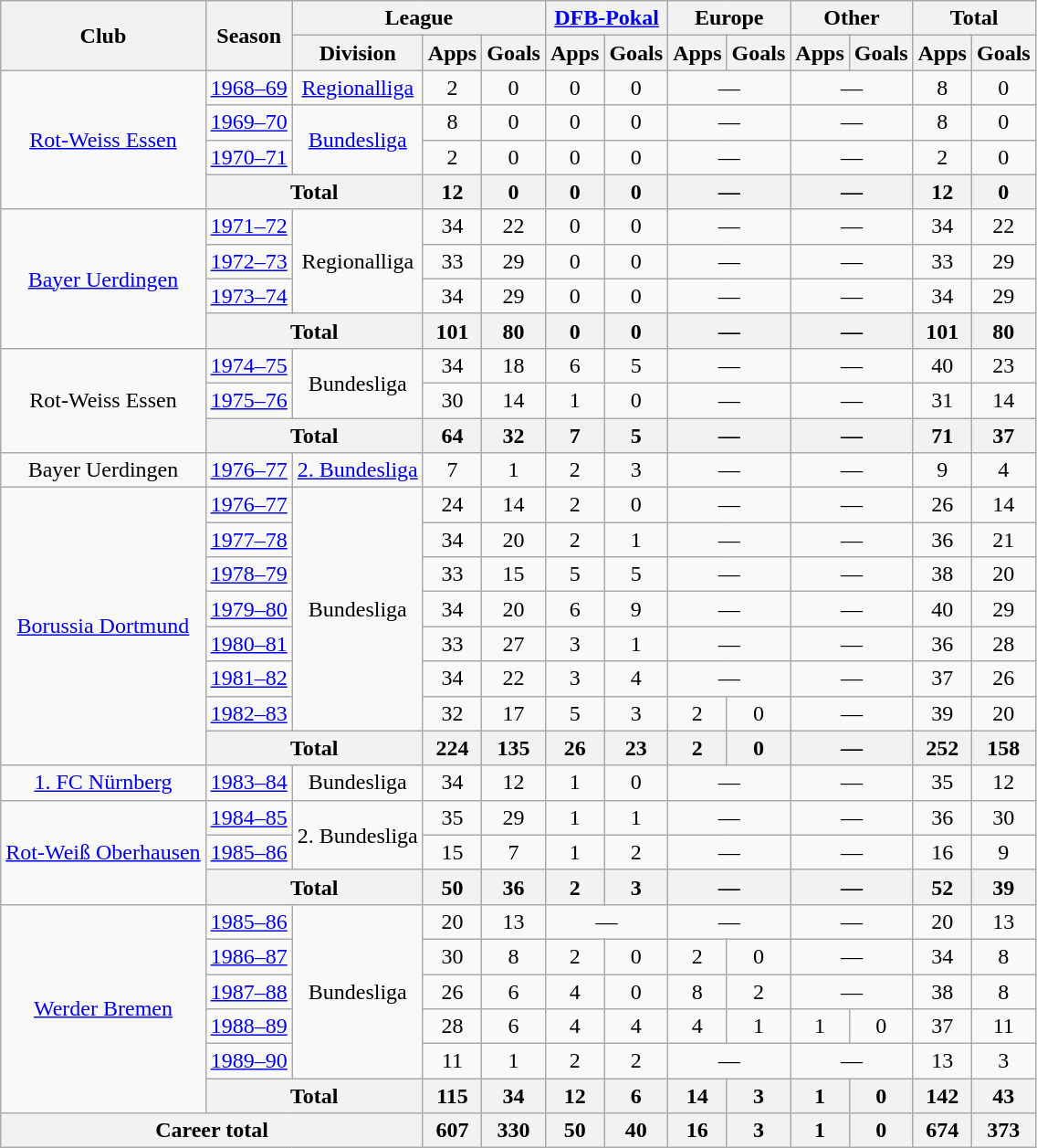<table class=wikitable style=text-align:center>
<tr>
<th rowspan=2>Club</th>
<th rowspan=2>Season</th>
<th colspan=3>League</th>
<th colspan=2><a href='#'>DFB-Pokal</a></th>
<th colspan=2>Europe</th>
<th colspan=2>Other</th>
<th colspan=2>Total</th>
</tr>
<tr>
<th>Division</th>
<th>Apps</th>
<th>Goals</th>
<th>Apps</th>
<th>Goals</th>
<th>Apps</th>
<th>Goals</th>
<th>Apps</th>
<th>Goals</th>
<th>Apps</th>
<th>Goals</th>
</tr>
<tr>
<td rowspan=4><a href='#'>Rot-Weiss Essen</a></td>
<td><a href='#'>1968–69</a></td>
<td><a href='#'>Regionalliga</a></td>
<td>2</td>
<td>0</td>
<td>0</td>
<td>0</td>
<td colspan="2">—</td>
<td colspan="2">—</td>
<td>8</td>
<td>0</td>
</tr>
<tr>
<td><a href='#'>1969–70</a></td>
<td rowspan=2><a href='#'>Bundesliga</a></td>
<td>8</td>
<td>0</td>
<td>0</td>
<td>0</td>
<td colspan="2">—</td>
<td colspan="2">—</td>
<td>8</td>
<td>0</td>
</tr>
<tr>
<td><a href='#'>1970–71</a></td>
<td>2</td>
<td>0</td>
<td>0</td>
<td>0</td>
<td colspan="2">—</td>
<td colspan="2">—</td>
<td>2</td>
<td>0</td>
</tr>
<tr>
<th colspan="2">Total</th>
<th>12</th>
<th>0</th>
<th>0</th>
<th>0</th>
<th colspan="2">—</th>
<th colspan="2">—</th>
<th>12</th>
<th>0</th>
</tr>
<tr>
<td rowspan=4><a href='#'>Bayer Uerdingen</a></td>
<td><a href='#'>1971–72</a></td>
<td rowspan=3>Regionalliga</td>
<td>34</td>
<td>22</td>
<td>0</td>
<td>0</td>
<td colspan="2">—</td>
<td colspan="2">—</td>
<td>34</td>
<td>22</td>
</tr>
<tr>
<td><a href='#'>1972–73</a></td>
<td>33</td>
<td>29</td>
<td>0</td>
<td>0</td>
<td colspan="2">—</td>
<td colspan="2">—</td>
<td>33</td>
<td>29</td>
</tr>
<tr>
<td><a href='#'>1973–74</a></td>
<td>34</td>
<td>29</td>
<td>0</td>
<td>0</td>
<td colspan="2">—</td>
<td colspan="2">—</td>
<td>34</td>
<td>29</td>
</tr>
<tr>
<th colspan="2">Total</th>
<th>101</th>
<th>80</th>
<th>0</th>
<th>0</th>
<th colspan="2">—</th>
<th colspan="2">—</th>
<th>101</th>
<th>80</th>
</tr>
<tr>
<td rowspan=3>Rot-Weiss Essen</td>
<td><a href='#'>1974–75</a></td>
<td rowspan=2>Bundesliga</td>
<td>34</td>
<td>18</td>
<td>6</td>
<td>5</td>
<td colspan="2">—</td>
<td colspan="2">—</td>
<td>40</td>
<td>23</td>
</tr>
<tr>
<td><a href='#'>1975–76</a></td>
<td>30</td>
<td>14</td>
<td>1</td>
<td>0</td>
<td colspan="2">—</td>
<td colspan="2">—</td>
<td>31</td>
<td>14</td>
</tr>
<tr>
<th colspan="2">Total</th>
<th>64</th>
<th>32</th>
<th>7</th>
<th>5</th>
<th colspan="2">—</th>
<th colspan="2">—</th>
<th>71</th>
<th>37</th>
</tr>
<tr>
<td>Bayer Uerdingen</td>
<td><a href='#'>1976–77</a></td>
<td><a href='#'>2. Bundesliga</a></td>
<td>7</td>
<td>1</td>
<td>2</td>
<td>3</td>
<td colspan="2">—</td>
<td colspan="2">—</td>
<td>9</td>
<td>4</td>
</tr>
<tr>
<td rowspan=8><a href='#'>Borussia Dortmund</a></td>
<td><a href='#'>1976–77</a></td>
<td rowspan=7>Bundesliga</td>
<td>24</td>
<td>14</td>
<td>2</td>
<td>0</td>
<td colspan="2">—</td>
<td colspan="2">—</td>
<td>26</td>
<td>14</td>
</tr>
<tr>
<td><a href='#'>1977–78</a></td>
<td>34</td>
<td>20</td>
<td>2</td>
<td>1</td>
<td colspan="2">—</td>
<td colspan="2">—</td>
<td>36</td>
<td>21</td>
</tr>
<tr>
<td><a href='#'>1978–79</a></td>
<td>33</td>
<td>15</td>
<td>5</td>
<td>5</td>
<td colspan="2">—</td>
<td colspan="2">—</td>
<td>38</td>
<td>20</td>
</tr>
<tr>
<td><a href='#'>1979–80</a></td>
<td>34</td>
<td>20</td>
<td>6</td>
<td>9</td>
<td colspan="2">—</td>
<td colspan="2">—</td>
<td>40</td>
<td>29</td>
</tr>
<tr>
<td><a href='#'>1980–81</a></td>
<td>33</td>
<td>27</td>
<td>3</td>
<td>1</td>
<td colspan="2">—</td>
<td colspan="2">—</td>
<td>36</td>
<td>28</td>
</tr>
<tr>
<td><a href='#'>1981–82</a></td>
<td>34</td>
<td>22</td>
<td>3</td>
<td>4</td>
<td colspan="2">—</td>
<td colspan="2">—</td>
<td>37</td>
<td>26</td>
</tr>
<tr>
<td><a href='#'>1982–83</a></td>
<td>32</td>
<td>17</td>
<td>5</td>
<td>3</td>
<td>2</td>
<td>0</td>
<td colspan="2">—</td>
<td>39</td>
<td>20</td>
</tr>
<tr>
<th colspan="2">Total</th>
<th>224</th>
<th>135</th>
<th>26</th>
<th>23</th>
<th>2</th>
<th>0</th>
<th colspan="2">—</th>
<th>252</th>
<th>158</th>
</tr>
<tr>
<td><a href='#'>1. FC Nürnberg</a></td>
<td><a href='#'>1983–84</a></td>
<td>Bundesliga</td>
<td>34</td>
<td>12</td>
<td>1</td>
<td>0</td>
<td colspan="2">—</td>
<td colspan="2">—</td>
<td>35</td>
<td>12</td>
</tr>
<tr>
<td rowspan=3><a href='#'>Rot-Weiß Oberhausen</a></td>
<td><a href='#'>1984–85</a></td>
<td rowspan=2>2. Bundesliga</td>
<td>35</td>
<td>29</td>
<td>1</td>
<td>1</td>
<td colspan="2">—</td>
<td colspan="2">—</td>
<td>36</td>
<td>30</td>
</tr>
<tr>
<td><a href='#'>1985–86</a></td>
<td>15</td>
<td>7</td>
<td>1</td>
<td>2</td>
<td colspan="2">—</td>
<td colspan="2">—</td>
<td>16</td>
<td>9</td>
</tr>
<tr>
<th colspan="2">Total</th>
<th>50</th>
<th>36</th>
<th>2</th>
<th>3</th>
<th colspan="2">—</th>
<th colspan="2">—</th>
<th>52</th>
<th>39</th>
</tr>
<tr>
<td rowspan=6><a href='#'>Werder Bremen</a></td>
<td><a href='#'>1985–86</a></td>
<td rowspan=5>Bundesliga</td>
<td>20</td>
<td>13</td>
<td colspan="2">—</td>
<td colspan="2">—</td>
<td colspan="2">—</td>
<td>20</td>
<td>13</td>
</tr>
<tr>
<td><a href='#'>1986–87</a></td>
<td>30</td>
<td>8</td>
<td>2</td>
<td>0</td>
<td>2</td>
<td>0</td>
<td colspan="2">—</td>
<td>34</td>
<td>8</td>
</tr>
<tr>
<td><a href='#'>1987–88</a></td>
<td>26</td>
<td>6</td>
<td>4</td>
<td>0</td>
<td>8</td>
<td>2</td>
<td colspan="2">—</td>
<td>38</td>
<td>8</td>
</tr>
<tr>
<td><a href='#'>1988–89</a></td>
<td>28</td>
<td>6</td>
<td>4</td>
<td>4</td>
<td>4</td>
<td>1</td>
<td>1</td>
<td>0</td>
<td>37</td>
<td>11</td>
</tr>
<tr>
<td><a href='#'>1989–90</a></td>
<td>11</td>
<td>1</td>
<td>2</td>
<td>2</td>
<td colspan="2">—</td>
<td colspan="2">—</td>
<td>13</td>
<td>3</td>
</tr>
<tr>
<th colspan="2">Total</th>
<th>115</th>
<th>34</th>
<th>12</th>
<th>6</th>
<th>14</th>
<th>3</th>
<th>1</th>
<th>0</th>
<th>142</th>
<th>43</th>
</tr>
<tr>
<th colspan=3>Career total</th>
<th>607</th>
<th>330</th>
<th>50</th>
<th>40</th>
<th>16</th>
<th>3</th>
<th>1</th>
<th>0</th>
<th>674</th>
<th>373</th>
</tr>
</table>
